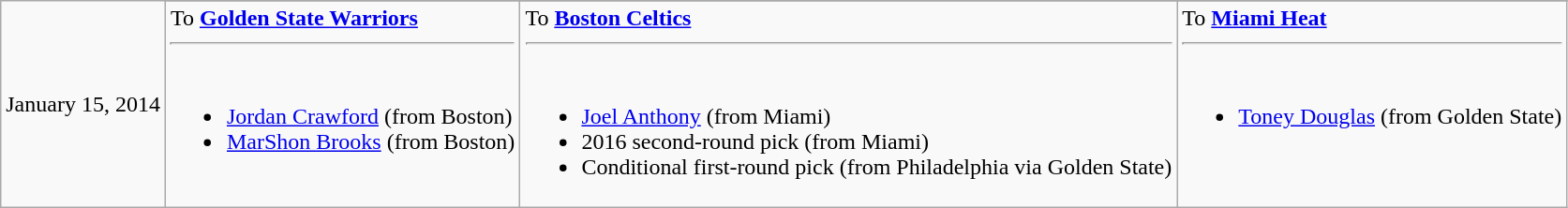<table class="wikitable" style="text-align:center">
<tr>
<td rowspan=3>January 15, 2014</td>
</tr>
<tr>
<td align=left valign=top>To <strong><a href='#'>Golden State Warriors</a></strong><hr><br><ul><li><a href='#'>Jordan Crawford</a> (from Boston)</li><li><a href='#'>MarShon Brooks</a> (from Boston)</li></ul></td>
<td align=left valign=top>To <strong><a href='#'>Boston Celtics</a></strong><hr><br><ul><li><a href='#'>Joel Anthony</a> (from Miami)</li><li>2016 second-round pick (from Miami)</li><li>Conditional first-round pick (from Philadelphia via Golden State)</li></ul></td>
<td align=left valign=top>To <strong><a href='#'>Miami Heat</a></strong><hr><br><ul><li><a href='#'>Toney Douglas</a> (from Golden State)</li></ul></td>
</tr>
</table>
